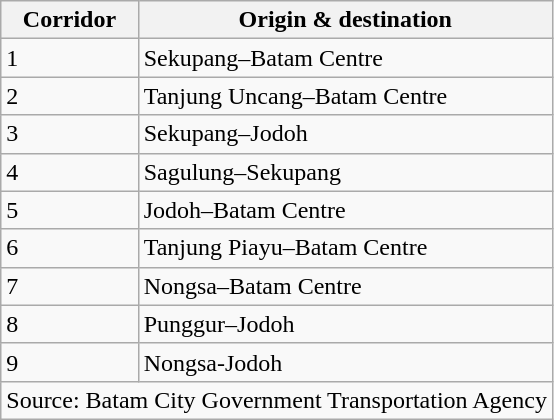<table class="wikitable">
<tr>
<th>Corridor</th>
<th>Origin & destination</th>
</tr>
<tr>
<td>1</td>
<td>Sekupang–Batam Centre</td>
</tr>
<tr>
<td>2</td>
<td>Tanjung Uncang–Batam Centre</td>
</tr>
<tr>
<td>3</td>
<td>Sekupang–Jodoh</td>
</tr>
<tr>
<td>4</td>
<td>Sagulung–Sekupang</td>
</tr>
<tr>
<td>5</td>
<td>Jodoh–Batam Centre</td>
</tr>
<tr>
<td>6</td>
<td>Tanjung Piayu–Batam Centre</td>
</tr>
<tr>
<td>7</td>
<td>Nongsa–Batam Centre</td>
</tr>
<tr>
<td>8</td>
<td>Punggur–Jodoh</td>
</tr>
<tr>
<td>9</td>
<td>Nongsa-Jodoh</td>
</tr>
<tr>
<td colspan=2>Source: Batam City Government Transportation Agency</td>
</tr>
</table>
